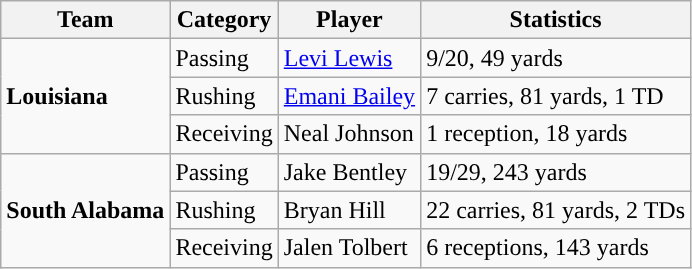<table class="wikitable" style="float: left;">
<tr>
<th>Team</th>
<th>Category</th>
<th>Player</th>
<th>Statistics</th>
</tr>
<tr>
<td rowspan=3><strong>Louisiana</strong></td>
<td>Passing</td>
<td><a href='#'>Levi Lewis</a></td>
<td>9/20, 49 yards</td>
</tr>
<tr>
<td>Rushing</td>
<td><a href='#'>Emani Bailey</a></td>
<td>7 carries, 81 yards, 1 TD</td>
</tr>
<tr>
<td>Receiving</td>
<td>Neal Johnson</td>
<td>1 reception, 18 yards</td>
</tr>
<tr>
<td rowspan=3><strong>South Alabama</strong></td>
<td>Passing</td>
<td>Jake Bentley</td>
<td>19/29, 243 yards</td>
</tr>
<tr>
<td>Rushing</td>
<td>Bryan Hill</td>
<td>22 carries, 81 yards, 2 TDs</td>
</tr>
<tr>
<td>Receiving</td>
<td>Jalen Tolbert</td>
<td>6 receptions, 143 yards</td>
</tr>
</table>
